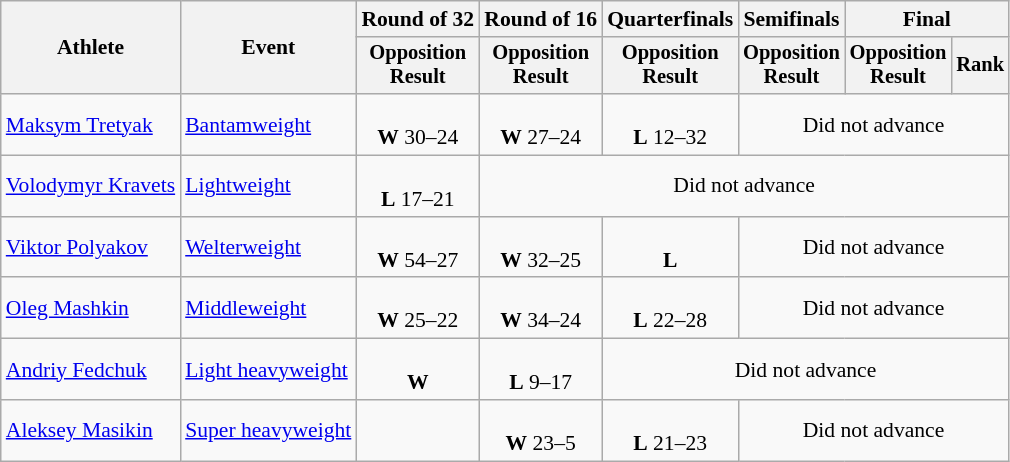<table class="wikitable" style="font-size:90%">
<tr>
<th rowspan="2">Athlete</th>
<th rowspan="2">Event</th>
<th>Round of 32</th>
<th>Round of 16</th>
<th>Quarterfinals</th>
<th>Semifinals</th>
<th colspan=2>Final</th>
</tr>
<tr style="font-size:95%">
<th>Opposition<br>Result</th>
<th>Opposition<br>Result</th>
<th>Opposition<br>Result</th>
<th>Opposition<br>Result</th>
<th>Opposition<br>Result</th>
<th>Rank</th>
</tr>
<tr align=center>
<td align=left><a href='#'>Maksym Tretyak</a></td>
<td align=left><a href='#'>Bantamweight</a></td>
<td><br><strong>W</strong> 30–24</td>
<td><br><strong>W</strong> 27–24</td>
<td><br><strong>L</strong> 12–32</td>
<td colspan=3>Did not advance</td>
</tr>
<tr align=center>
<td align=left><a href='#'>Volodymyr Kravets</a></td>
<td align=left><a href='#'>Lightweight</a></td>
<td><br><strong>L</strong> 17–21</td>
<td colspan=5>Did not advance</td>
</tr>
<tr align=center>
<td align=left><a href='#'>Viktor Polyakov</a></td>
<td align=left><a href='#'>Welterweight</a></td>
<td><br><strong>W</strong> 54–27</td>
<td><br><strong>W</strong> 32–25</td>
<td><br><strong>L</strong> </td>
<td colspan=3>Did not advance</td>
</tr>
<tr align=center>
<td align=left><a href='#'>Oleg Mashkin</a></td>
<td align=left><a href='#'>Middleweight</a></td>
<td><br><strong>W</strong> 25–22</td>
<td><br><strong>W</strong> 34–24</td>
<td><br><strong>L</strong> 22–28</td>
<td colspan=3>Did not advance</td>
</tr>
<tr align=center>
<td align=left><a href='#'>Andriy Fedchuk</a></td>
<td align=left><a href='#'>Light heavyweight</a></td>
<td><br><strong>W</strong> </td>
<td><br><strong>L</strong> 9–17</td>
<td colspan=4>Did not advance</td>
</tr>
<tr align=center>
<td align=left><a href='#'>Aleksey Masikin</a></td>
<td align=left><a href='#'>Super heavyweight</a></td>
<td></td>
<td><br><strong>W</strong> 23–5</td>
<td><br><strong>L</strong> 21–23</td>
<td colspan=3>Did not advance</td>
</tr>
</table>
